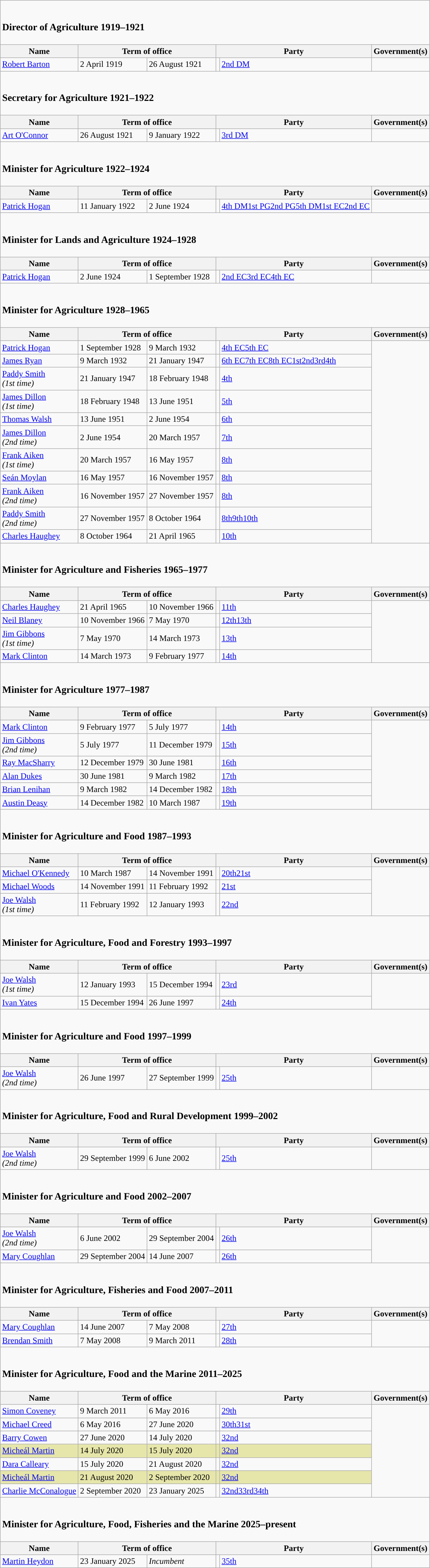<table class ="wikitable">
<tr>
<td colspan="6"><br><h3>Director of Agriculture 1919–1921</h3></td>
</tr>
<tr>
<th>Name</th>
<th colspan="2">Term of office</th>
<th colspan="2">Party</th>
<th>Government(s)</th>
</tr>
<tr>
<td><a href='#'>Robert Barton</a></td>
<td>2 April 1919</td>
<td>26 August 1921</td>
<td></td>
<td><a href='#'>2nd DM</a></td>
</tr>
<tr>
<td colspan="6"><br><h3>Secretary for Agriculture 1921–1922</h3></td>
</tr>
<tr>
<th>Name</th>
<th colspan="2">Term of office</th>
<th colspan="2">Party</th>
<th>Government(s)</th>
</tr>
<tr>
<td><a href='#'>Art O'Connor</a></td>
<td>26 August 1921</td>
<td>9 January 1922</td>
<td></td>
<td><a href='#'>3rd DM</a></td>
</tr>
<tr>
<td colspan="6"><br><h3>Minister for Agriculture 1922–1924</h3></td>
</tr>
<tr>
<th>Name</th>
<th colspan="2">Term of office</th>
<th colspan="2">Party</th>
<th>Government(s)</th>
</tr>
<tr>
<td><a href='#'>Patrick Hogan</a></td>
<td>11 January 1922</td>
<td>2 June 1924</td>
<td></td>
<td><a href='#'>4th DM</a><a href='#'>1st PG</a><a href='#'>2nd PG</a><a href='#'>5th DM</a><a href='#'>1st EC</a><a href='#'>2nd EC</a></td>
</tr>
<tr>
<td colspan="6"><br><h3>Minister for Lands and Agriculture 1924–1928</h3></td>
</tr>
<tr>
<th>Name</th>
<th colspan="2">Term of office</th>
<th colspan="2">Party</th>
<th>Government(s)</th>
</tr>
<tr>
<td><a href='#'>Patrick Hogan</a></td>
<td>2 June 1924</td>
<td>1 September 1928</td>
<td></td>
<td><a href='#'>2nd EC</a><a href='#'>3rd EC</a><a href='#'>4th EC</a></td>
</tr>
<tr>
<td colspan="6"><br><h3>Minister for Agriculture 1928–1965</h3></td>
</tr>
<tr>
<th>Name</th>
<th colspan="2">Term of office</th>
<th colspan="2">Party</th>
<th>Government(s)</th>
</tr>
<tr>
<td><a href='#'>Patrick Hogan</a></td>
<td>1 September 1928</td>
<td>9 March 1932</td>
<td></td>
<td><a href='#'>4th EC</a><a href='#'>5th EC</a></td>
</tr>
<tr>
<td><a href='#'>James Ryan</a></td>
<td>9 March 1932</td>
<td>21 January 1947</td>
<td></td>
<td><a href='#'>6th EC</a><a href='#'>7th EC</a><a href='#'>8th EC</a><a href='#'>1st</a><a href='#'>2nd</a><a href='#'>3rd</a><a href='#'>4th</a></td>
</tr>
<tr>
<td><a href='#'>Paddy Smith</a><br><em>(1st time)</em></td>
<td>21 January 1947</td>
<td>18 February 1948</td>
<td></td>
<td><a href='#'>4th</a></td>
</tr>
<tr>
<td><a href='#'>James Dillon</a><br><em>(1st time)</em></td>
<td>18 February 1948</td>
<td>13 June 1951</td>
<td></td>
<td><a href='#'>5th</a></td>
</tr>
<tr>
<td><a href='#'>Thomas Walsh</a></td>
<td>13 June 1951</td>
<td>2 June 1954</td>
<td></td>
<td><a href='#'>6th</a></td>
</tr>
<tr>
<td><a href='#'>James Dillon</a><br><em>(2nd time)</em></td>
<td>2 June 1954</td>
<td>20 March 1957</td>
<td></td>
<td><a href='#'>7th</a></td>
</tr>
<tr>
<td><a href='#'>Frank Aiken</a><br><em>(1st time)</em></td>
<td>20 March 1957</td>
<td>16 May 1957</td>
<td></td>
<td><a href='#'>8th</a></td>
</tr>
<tr>
<td><a href='#'>Seán Moylan</a></td>
<td>16 May 1957</td>
<td>16 November 1957</td>
<td></td>
<td><a href='#'>8th</a></td>
</tr>
<tr>
<td><a href='#'>Frank Aiken</a><br><em>(2nd time)</em></td>
<td>16 November 1957</td>
<td>27 November 1957</td>
<td></td>
<td><a href='#'>8th</a></td>
</tr>
<tr>
<td><a href='#'>Paddy Smith</a><br><em>(2nd time)</em></td>
<td>27 November 1957</td>
<td>8 October 1964</td>
<td></td>
<td><a href='#'>8th</a><a href='#'>9th</a><a href='#'>10th</a></td>
</tr>
<tr>
<td><a href='#'>Charles Haughey</a></td>
<td>8 October 1964</td>
<td>21 April 1965</td>
<td></td>
<td><a href='#'>10th</a></td>
</tr>
<tr>
<td colspan="6"><br><h3>Minister for Agriculture and Fisheries 1965–1977</h3></td>
</tr>
<tr>
<th>Name</th>
<th colspan="2">Term of office</th>
<th colspan="2">Party</th>
<th>Government(s)</th>
</tr>
<tr>
<td><a href='#'>Charles Haughey</a></td>
<td>21 April 1965</td>
<td>10 November 1966</td>
<td></td>
<td><a href='#'>11th</a></td>
</tr>
<tr>
<td><a href='#'>Neil Blaney</a></td>
<td>10 November 1966</td>
<td>7 May 1970</td>
<td></td>
<td><a href='#'>12th</a><a href='#'>13th</a></td>
</tr>
<tr>
<td><a href='#'>Jim Gibbons</a><br><em>(1st time)</em></td>
<td>7 May 1970</td>
<td>14 March 1973</td>
<td></td>
<td><a href='#'>13th</a></td>
</tr>
<tr>
<td><a href='#'>Mark Clinton</a></td>
<td>14 March 1973</td>
<td>9 February 1977</td>
<td></td>
<td><a href='#'>14th</a></td>
</tr>
<tr>
<td colspan="6"><br><h3>Minister for Agriculture 1977–1987</h3></td>
</tr>
<tr>
<th>Name</th>
<th colspan="2">Term of office</th>
<th colspan="2">Party</th>
<th>Government(s)</th>
</tr>
<tr>
<td><a href='#'>Mark Clinton</a></td>
<td>9 February 1977</td>
<td>5 July 1977</td>
<td></td>
<td><a href='#'>14th</a></td>
</tr>
<tr>
<td><a href='#'>Jim Gibbons</a><br><em>(2nd time)</em></td>
<td>5 July 1977</td>
<td>11 December 1979</td>
<td></td>
<td><a href='#'>15th</a></td>
</tr>
<tr>
<td><a href='#'>Ray MacSharry</a></td>
<td>12 December 1979</td>
<td>30 June 1981</td>
<td></td>
<td><a href='#'>16th</a></td>
</tr>
<tr>
<td><a href='#'>Alan Dukes</a></td>
<td>30 June 1981</td>
<td>9 March 1982</td>
<td></td>
<td><a href='#'>17th</a></td>
</tr>
<tr>
<td><a href='#'>Brian Lenihan</a></td>
<td>9 March 1982</td>
<td>14 December 1982</td>
<td></td>
<td><a href='#'>18th</a></td>
</tr>
<tr>
<td><a href='#'>Austin Deasy</a></td>
<td>14 December 1982</td>
<td>10 March 1987</td>
<td></td>
<td><a href='#'>19th</a></td>
</tr>
<tr>
<td colspan="6"><br><h3>Minister for Agriculture and Food 1987–1993</h3></td>
</tr>
<tr>
<th>Name</th>
<th colspan="2">Term of office</th>
<th colspan="2">Party</th>
<th>Government(s)</th>
</tr>
<tr>
<td><a href='#'>Michael O'Kennedy</a></td>
<td>10 March 1987</td>
<td>14 November 1991</td>
<td></td>
<td><a href='#'>20th</a><a href='#'>21st</a></td>
</tr>
<tr>
<td><a href='#'>Michael Woods</a></td>
<td>14 November 1991</td>
<td>11 February 1992</td>
<td></td>
<td><a href='#'>21st</a></td>
</tr>
<tr>
<td><a href='#'>Joe Walsh</a><br><em>(1st time)</em></td>
<td>11 February 1992</td>
<td>12 January 1993</td>
<td></td>
<td><a href='#'>22nd</a></td>
</tr>
<tr>
<td colspan="6"><br><h3>Minister for Agriculture, Food and Forestry 1993–1997</h3></td>
</tr>
<tr>
<th>Name</th>
<th colspan="2">Term of office</th>
<th colspan="2">Party</th>
<th>Government(s)</th>
</tr>
<tr>
<td><a href='#'>Joe Walsh</a><br><em>(1st time)</em></td>
<td>12 January 1993</td>
<td>15 December 1994</td>
<td></td>
<td><a href='#'>23rd</a></td>
</tr>
<tr>
<td><a href='#'>Ivan Yates</a></td>
<td>15 December 1994</td>
<td>26 June 1997</td>
<td></td>
<td><a href='#'>24th</a></td>
</tr>
<tr>
<td colspan="6"><br><h3>Minister for Agriculture and Food 1997–1999</h3></td>
</tr>
<tr>
<th>Name</th>
<th colspan="2">Term of office</th>
<th colspan="2">Party</th>
<th>Government(s)</th>
</tr>
<tr>
<td><a href='#'>Joe Walsh</a><br><em>(2nd time)</em></td>
<td>26 June 1997</td>
<td>27 September 1999</td>
<td></td>
<td><a href='#'>25th</a></td>
</tr>
<tr>
<td colspan="6"><br><h3>Minister for Agriculture, Food and Rural Development 1999–2002</h3></td>
</tr>
<tr>
<th>Name</th>
<th colspan="2">Term of office</th>
<th colspan="2">Party</th>
<th>Government(s)</th>
</tr>
<tr>
<td><a href='#'>Joe Walsh</a><br><em>(2nd time)</em></td>
<td>29 September 1999</td>
<td>6 June 2002</td>
<td></td>
<td><a href='#'>25th</a></td>
</tr>
<tr>
<td colspan="7"><br><h3>Minister for Agriculture and Food 2002–2007</h3></td>
</tr>
<tr>
<th>Name</th>
<th colspan="2">Term of office</th>
<th colspan="2">Party</th>
<th>Government(s)</th>
</tr>
<tr>
<td><a href='#'>Joe Walsh</a><br><em>(2nd time)</em></td>
<td>6 June 2002</td>
<td>29 September 2004</td>
<td></td>
<td><a href='#'>26th</a></td>
</tr>
<tr>
<td><a href='#'>Mary Coughlan</a></td>
<td>29 September 2004</td>
<td>14 June 2007</td>
<td></td>
<td><a href='#'>26th</a></td>
</tr>
<tr>
<td colspan="6"><br><h3>Minister for Agriculture, Fisheries and Food 2007–2011</h3></td>
</tr>
<tr>
<th>Name</th>
<th colspan="2">Term of office</th>
<th colspan="2">Party</th>
<th>Government(s)</th>
</tr>
<tr>
<td><a href='#'>Mary Coughlan</a></td>
<td>14 June 2007</td>
<td>7 May 2008</td>
<td></td>
<td><a href='#'>27th</a></td>
</tr>
<tr>
<td><a href='#'>Brendan Smith</a></td>
<td>7 May 2008</td>
<td>9 March 2011</td>
<td></td>
<td><a href='#'>28th</a></td>
</tr>
<tr>
<td colspan="6"><br><h3>Minister for Agriculture, Food and the Marine 2011–2025</h3></td>
</tr>
<tr>
<th>Name</th>
<th colspan="2">Term of office</th>
<th colspan="2">Party</th>
<th>Government(s)</th>
</tr>
<tr>
<td><a href='#'>Simon Coveney</a></td>
<td>9 March 2011</td>
<td>6 May 2016</td>
<td></td>
<td><a href='#'>29th</a></td>
</tr>
<tr>
<td><a href='#'>Michael Creed</a></td>
<td>6 May 2016</td>
<td>27 June 2020</td>
<td></td>
<td><a href='#'>30th</a><a href='#'>31st</a></td>
</tr>
<tr>
<td><a href='#'>Barry Cowen</a></td>
<td>27 June 2020</td>
<td>14 July 2020</td>
<td></td>
<td><a href='#'>32nd</a></td>
</tr>
<tr bgcolor=#E6E6AA>
<td><a href='#'>Micheál Martin</a> </td>
<td>14 July 2020</td>
<td>15 July 2020</td>
<td></td>
<td><a href='#'>32nd</a></td>
</tr>
<tr>
<td><a href='#'>Dara Calleary</a></td>
<td>15 July 2020</td>
<td>21 August 2020</td>
<td></td>
<td><a href='#'>32nd</a></td>
</tr>
<tr bgcolor=#E6E6AA>
<td><a href='#'>Micheál Martin</a> </td>
<td>21 August 2020</td>
<td>2 September 2020</td>
<td></td>
<td><a href='#'>32nd</a></td>
</tr>
<tr>
<td><a href='#'>Charlie McConalogue</a></td>
<td>2 September 2020</td>
<td>23 January 2025</td>
<td></td>
<td><a href='#'>32nd</a><a href='#'>33rd</a><a href='#'>34th</a></td>
</tr>
<tr>
<td colspan="6"><br><h3>Minister for Agriculture, Food, Fisheries and the Marine 2025–present</h3></td>
</tr>
<tr>
<th>Name</th>
<th colspan="2">Term of office</th>
<th colspan="2">Party</th>
<th>Government(s)</th>
</tr>
<tr>
<td><a href='#'>Martin Heydon</a></td>
<td>23 January 2025</td>
<td><em>Incumbent</em></td>
<td></td>
<td><a href='#'>35th</a></td>
</tr>
</table>
